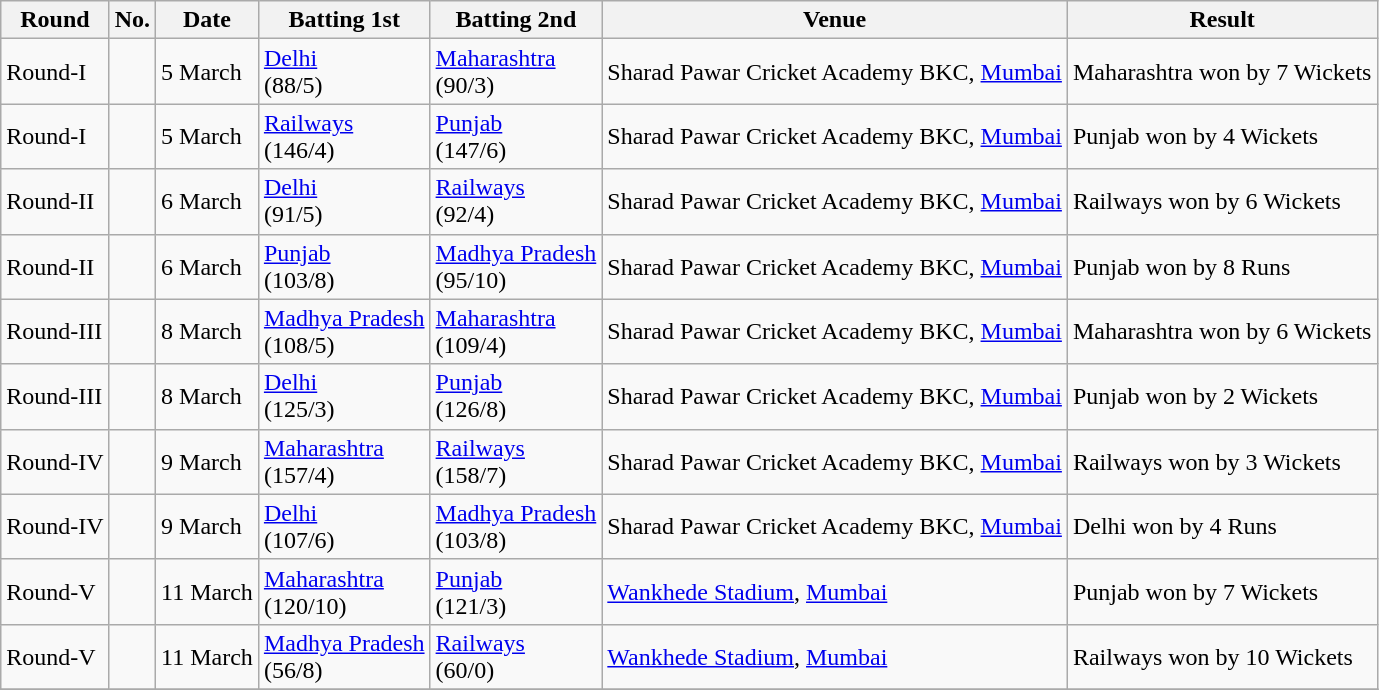<table class="wikitable collapsible sortable collapsed">
<tr>
<th>Round</th>
<th>No.</th>
<th>Date</th>
<th>Batting 1st</th>
<th>Batting 2nd</th>
<th>Venue</th>
<th>Result</th>
</tr>
<tr>
<td>Round-I</td>
<td></td>
<td>5 March</td>
<td><a href='#'>Delhi</a><br>(88/5)</td>
<td><a href='#'>Maharashtra</a><br>(90/3)</td>
<td>Sharad Pawar Cricket Academy BKC, <a href='#'>Mumbai</a></td>
<td>Maharashtra won by 7 Wickets</td>
</tr>
<tr>
<td>Round-I</td>
<td></td>
<td>5 March</td>
<td><a href='#'>Railways</a><br>(146/4)</td>
<td><a href='#'>Punjab</a><br>(147/6)</td>
<td>Sharad Pawar Cricket Academy BKC, <a href='#'>Mumbai</a></td>
<td>Punjab won by 4 Wickets</td>
</tr>
<tr>
<td>Round-II</td>
<td></td>
<td>6 March</td>
<td><a href='#'>Delhi</a><br>(91/5)</td>
<td><a href='#'>Railways</a><br>(92/4)</td>
<td>Sharad Pawar Cricket Academy BKC, <a href='#'>Mumbai</a></td>
<td>Railways won by 6 Wickets</td>
</tr>
<tr>
<td>Round-II</td>
<td></td>
<td>6 March</td>
<td><a href='#'>Punjab</a><br>(103/8)</td>
<td><a href='#'>Madhya Pradesh</a><br>(95/10)</td>
<td>Sharad Pawar Cricket Academy BKC, <a href='#'>Mumbai</a></td>
<td>Punjab won by 8 Runs</td>
</tr>
<tr>
<td>Round-III</td>
<td></td>
<td>8 March</td>
<td><a href='#'>Madhya Pradesh</a><br>(108/5)</td>
<td><a href='#'>Maharashtra</a><br>(109/4)</td>
<td>Sharad Pawar Cricket Academy BKC, <a href='#'>Mumbai</a></td>
<td>Maharashtra won by 6 Wickets</td>
</tr>
<tr>
<td>Round-III</td>
<td></td>
<td>8 March</td>
<td><a href='#'>Delhi</a><br>(125/3)</td>
<td><a href='#'>Punjab</a><br>(126/8)</td>
<td>Sharad Pawar Cricket Academy BKC, <a href='#'>Mumbai</a></td>
<td>Punjab won by 2 Wickets</td>
</tr>
<tr>
<td>Round-IV</td>
<td></td>
<td>9 March</td>
<td><a href='#'>Maharashtra</a><br>(157/4)</td>
<td><a href='#'>Railways</a><br>(158/7)</td>
<td>Sharad Pawar Cricket Academy BKC, <a href='#'>Mumbai</a></td>
<td>Railways won by 3 Wickets</td>
</tr>
<tr>
<td>Round-IV</td>
<td></td>
<td>9 March</td>
<td><a href='#'>Delhi</a><br>(107/6)</td>
<td><a href='#'>Madhya Pradesh</a><br>(103/8)</td>
<td>Sharad Pawar Cricket Academy BKC, <a href='#'>Mumbai</a></td>
<td>Delhi won by 4 Runs</td>
</tr>
<tr>
<td>Round-V</td>
<td></td>
<td>11 March</td>
<td><a href='#'>Maharashtra</a><br>(120/10)</td>
<td><a href='#'>Punjab</a><br>(121/3)</td>
<td><a href='#'>Wankhede Stadium</a>, <a href='#'>Mumbai</a></td>
<td>Punjab won by 7 Wickets</td>
</tr>
<tr>
<td>Round-V</td>
<td></td>
<td>11 March</td>
<td><a href='#'>Madhya Pradesh</a><br>(56/8)</td>
<td><a href='#'>Railways</a><br>(60/0)</td>
<td><a href='#'>Wankhede Stadium</a>, <a href='#'>Mumbai</a></td>
<td>Railways won by 10 Wickets</td>
</tr>
<tr>
</tr>
</table>
